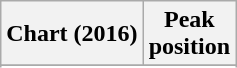<table class="wikitable sortable plainrowheaders" style="text-align:center">
<tr>
<th scope="col">Chart (2016)</th>
<th scope="col">Peak<br> position</th>
</tr>
<tr>
</tr>
<tr>
</tr>
<tr>
</tr>
<tr>
</tr>
<tr>
</tr>
<tr>
</tr>
<tr>
</tr>
</table>
